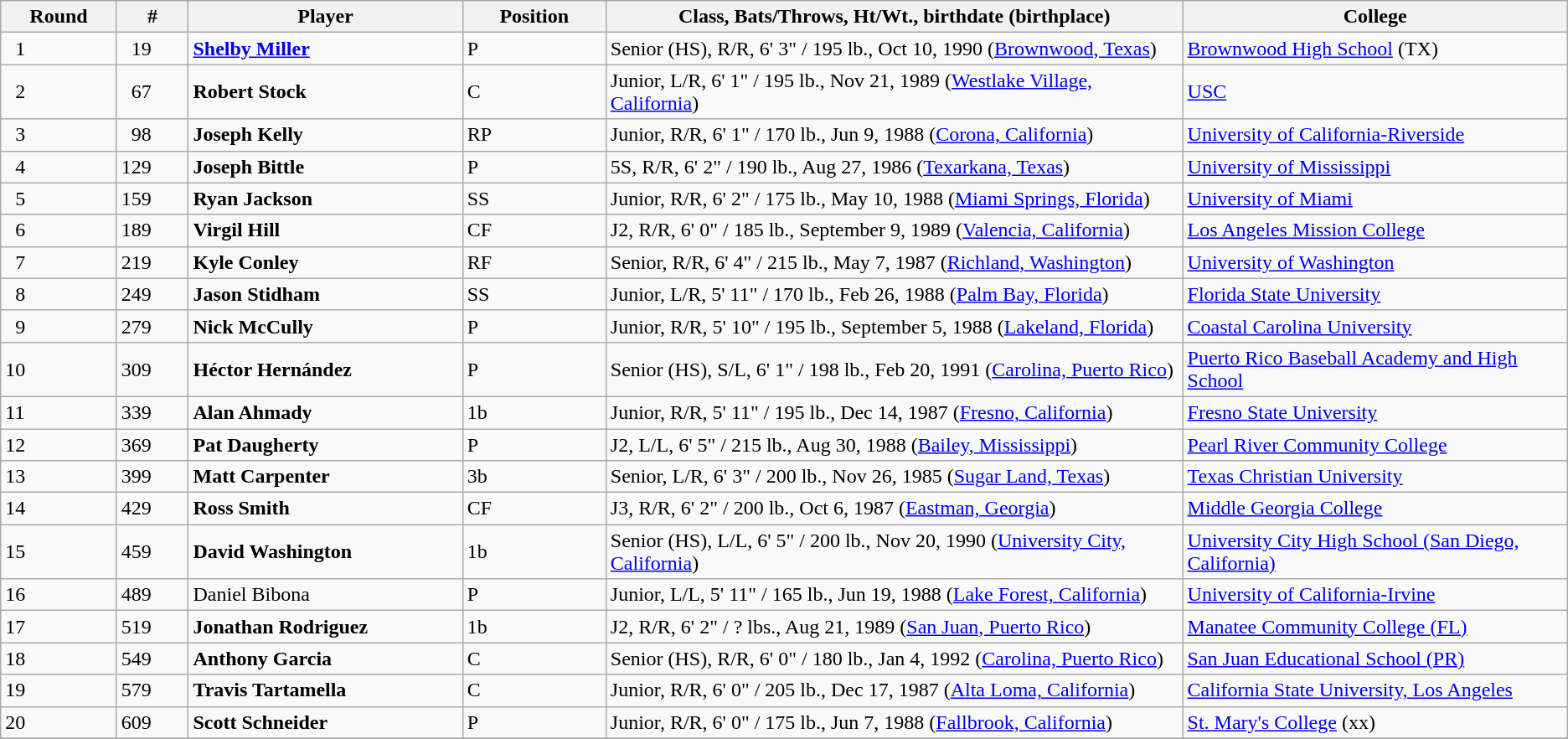<table class="wikitable">
<tr>
<th bgcolor="#DDDDFF" width="1.5%">Round</th>
<th bgcolor="#DDDDFF" width="1.0%">#</th>
<th bgcolor="#DDDDFF" width="5.0%">Player</th>
<th bgcolor="#DDDDFF" width="2.0%">Position</th>
<th bgcolor="#DDDDFF" width="12.0%">Class, Bats/Throws, Ht/Wt., birthdate (birthplace)</th>
<th bgcolor="#DDDDFF" width="8.0%">College</th>
</tr>
<tr>
<td>  1</td>
<td>  19</td>
<td><strong><a href='#'>Shelby Miller</a></strong></td>
<td>P</td>
<td>Senior (HS), R/R, 6' 3" / 195 lb., Oct 10, 1990 (<a href='#'>Brownwood, Texas</a>)</td>
<td><a href='#'>Brownwood High School</a> (TX)</td>
</tr>
<tr>
<td>  2</td>
<td>  67</td>
<td><strong>Robert Stock</strong></td>
<td>C</td>
<td>Junior, L/R, 6' 1" / 195 lb., Nov 21, 1989  (<a href='#'>Westlake Village, California</a>)</td>
<td><a href='#'>USC</a></td>
</tr>
<tr>
<td>  3</td>
<td>  98</td>
<td><strong>Joseph Kelly</strong></td>
<td>RP</td>
<td>Junior, R/R, 6' 1" / 170 lb., Jun 9, 1988 (<a href='#'>Corona, California</a>)</td>
<td><a href='#'>University of California-Riverside</a></td>
</tr>
<tr>
<td>  4</td>
<td>129</td>
<td><strong>Joseph Bittle</strong></td>
<td>P</td>
<td>5S, R/R, 6' 2" / 190 lb., Aug 27, 1986 (<a href='#'>Texarkana, Texas</a>)</td>
<td><a href='#'>University of Mississippi</a></td>
</tr>
<tr>
<td>  5</td>
<td>159</td>
<td><strong>Ryan Jackson</strong></td>
<td>SS</td>
<td>Junior, R/R, 6' 2" / 175 lb., May 10, 1988 (<a href='#'>Miami Springs, Florida</a>)</td>
<td><a href='#'>University of Miami</a></td>
</tr>
<tr>
<td>  6</td>
<td>189</td>
<td><strong>Virgil Hill</strong></td>
<td>CF</td>
<td>J2, R/R, 6' 0" / 185 lb., September 9, 1989 (<a href='#'>Valencia, California</a>)</td>
<td><a href='#'>Los Angeles Mission College</a></td>
</tr>
<tr>
<td>  7</td>
<td>219</td>
<td><strong>Kyle Conley</strong></td>
<td>RF</td>
<td>Senior, R/R, 6' 4" / 215 lb., May 7, 1987 (<a href='#'>Richland, Washington</a>)</td>
<td><a href='#'>University of Washington</a></td>
</tr>
<tr>
<td>  8</td>
<td>249</td>
<td><strong>Jason Stidham</strong></td>
<td>SS</td>
<td>Junior, L/R, 5' 11" / 170 lb., Feb 26, 1988 (<a href='#'>Palm Bay, Florida</a>)</td>
<td><a href='#'>Florida State University</a></td>
</tr>
<tr>
<td>  9</td>
<td>279</td>
<td><strong>Nick McCully</strong></td>
<td>P</td>
<td>Junior, R/R, 5' 10" / 195 lb., September 5, 1988 (<a href='#'>Lakeland, Florida</a>)</td>
<td><a href='#'>Coastal Carolina University</a></td>
</tr>
<tr>
<td>10</td>
<td>309</td>
<td><strong>Héctor Hernández</strong></td>
<td>P</td>
<td>Senior (HS), S/L, 6' 1" / 198 lb., Feb 20, 1991 (<a href='#'>Carolina, Puerto Rico</a>)</td>
<td><a href='#'>Puerto Rico Baseball Academy and High School</a></td>
</tr>
<tr>
<td>11</td>
<td>339</td>
<td><strong>Alan Ahmady</strong></td>
<td>1b</td>
<td>Junior, R/R, 5' 11" / 195 lb., Dec 14, 1987 (<a href='#'>Fresno, California</a>)</td>
<td><a href='#'>Fresno State University</a></td>
</tr>
<tr>
<td>12</td>
<td>369</td>
<td><strong>Pat Daugherty</strong></td>
<td>P</td>
<td>J2, L/L, 6' 5" / 215 lb., Aug 30, 1988 (<a href='#'>Bailey, Mississippi</a>)</td>
<td><a href='#'>Pearl River Community College</a></td>
</tr>
<tr>
<td>13</td>
<td>399</td>
<td><strong>Matt Carpenter</strong></td>
<td>3b</td>
<td>Senior, L/R, 6' 3" / 200 lb., Nov 26, 1985 (<a href='#'>Sugar Land, Texas</a>)</td>
<td><a href='#'>Texas Christian University</a></td>
</tr>
<tr>
<td>14</td>
<td>429</td>
<td><strong>Ross Smith</strong></td>
<td>CF</td>
<td>J3, R/R, 6' 2" / 200 lb., Oct 6, 1987 (<a href='#'>Eastman, Georgia</a>)</td>
<td><a href='#'>Middle Georgia College</a></td>
</tr>
<tr>
<td>15</td>
<td>459</td>
<td><strong>David Washington</strong></td>
<td>1b</td>
<td>Senior (HS), L/L, 6' 5" / 200 lb., Nov 20, 1990 (<a href='#'>University City, California</a>)</td>
<td><a href='#'>University City High School (San Diego, California)</a></td>
</tr>
<tr>
<td>16</td>
<td>489</td>
<td>Daniel Bibona</td>
<td>P</td>
<td>Junior, L/L, 5' 11" / 165 lb., Jun 19, 1988 (<a href='#'>Lake Forest, California</a>)</td>
<td><a href='#'>University of California-Irvine</a></td>
</tr>
<tr>
<td>17</td>
<td>519</td>
<td><strong>Jonathan Rodriguez</strong></td>
<td>1b</td>
<td>J2, R/R, 6' 2" / ? lbs., Aug 21, 1989 (<a href='#'>San Juan, Puerto Rico</a>)</td>
<td><a href='#'>Manatee Community College (FL)</a></td>
</tr>
<tr>
<td>18</td>
<td>549</td>
<td><strong>Anthony Garcia</strong></td>
<td>C</td>
<td>Senior (HS), R/R, 6' 0" / 180 lb., Jan 4, 1992 (<a href='#'>Carolina, Puerto Rico</a>)</td>
<td><a href='#'>San Juan Educational School (PR)</a></td>
</tr>
<tr>
<td>19</td>
<td>579</td>
<td><strong>Travis Tartamella</strong></td>
<td>C</td>
<td>Junior, R/R, 6' 0" / 205 lb., Dec 17, 1987 (<a href='#'>Alta Loma, California</a>)</td>
<td><a href='#'>California State University, Los Angeles</a></td>
</tr>
<tr>
<td>20</td>
<td>609</td>
<td><strong>Scott Schneider</strong></td>
<td>P</td>
<td>Junior, R/R, 6' 0" / 175 lb., Jun 7, 1988 (<a href='#'>Fallbrook, California</a>)</td>
<td><a href='#'>St. Mary's College</a> (xx)</td>
</tr>
<tr>
</tr>
</table>
